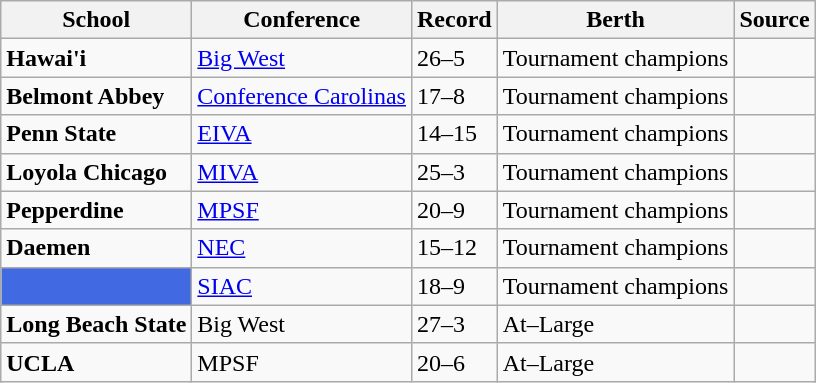<table class="wikitable sortable plainrowheaders">
<tr>
<th scope="col">School</th>
<th scope="col">Conference</th>
<th scope="col">Record</th>
<th scope="col">Berth</th>
<th scope="col">Source</th>
</tr>
<tr>
<td style=><strong>Hawai'i</strong></td>
<td><a href='#'>Big West</a></td>
<td>26–5</td>
<td>Tournament champions</td>
<td></td>
</tr>
<tr>
<td style=><strong>Belmont Abbey</strong></td>
<td><a href='#'>Conference Carolinas</a></td>
<td>17–8</td>
<td>Tournament champions</td>
<td></td>
</tr>
<tr>
<td style=><strong>Penn State</strong></td>
<td><a href='#'>EIVA</a></td>
<td>14–15</td>
<td>Tournament champions</td>
<td></td>
</tr>
<tr>
<td style=><strong>Loyola Chicago</strong></td>
<td><a href='#'>MIVA</a></td>
<td>25–3</td>
<td>Tournament champions</td>
<td></td>
</tr>
<tr>
<td style=><strong>Pepperdine</strong></td>
<td><a href='#'>MPSF</a></td>
<td>20–9</td>
<td>Tournament champions</td>
<td></td>
</tr>
<tr>
<td style=><strong>Daemen</strong></td>
<td><a href='#'>NEC</a></td>
<td>15–12</td>
<td>Tournament champions</td>
<td></td>
</tr>
<tr>
<td style="background:#4169e1"><strong><a href='#'></a></strong></td>
<td><a href='#'>SIAC</a></td>
<td>18–9</td>
<td>Tournament champions</td>
<td></td>
</tr>
<tr>
<td style=><strong>Long Beach State</strong></td>
<td>Big West</td>
<td>27–3</td>
<td>At–Large</td>
<td></td>
</tr>
<tr>
<td style=><strong>UCLA</strong></td>
<td>MPSF</td>
<td>20–6</td>
<td>At–Large</td>
<td></td>
</tr>
</table>
